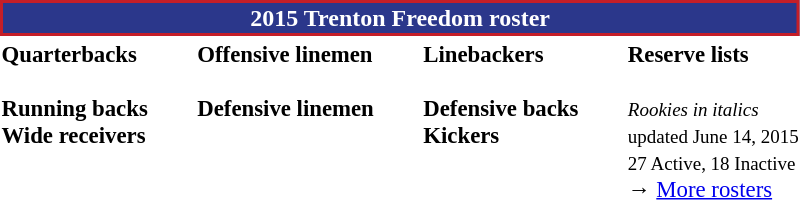<table class="toccolours" style="text-align: left;">
<tr>
<th colspan="7" style="background-color:#2B378B; border:2px  solid #C51E28; color:white; text-align:center;"><strong>2015 Trenton Freedom roster</strong></th>
</tr>
<tr>
<td style="font-size: 95%;vertical-align:top;"><strong>Quarterbacks</strong><br>
<br><strong>Running backs</strong>
<br><strong>Wide receivers</strong>






</td>
<td style="width: 25px;"></td>
<td style="font-size: 95%;vertical-align:top;"><strong>Offensive linemen</strong><br>



<br><strong>Defensive linemen</strong>


</td>
<td style="width: 25px;"></td>
<td style="font-size: 95%;vertical-align:top;"><strong>Linebackers</strong><br>
<br><strong>Defensive backs</strong>





<br><strong>Kickers</strong>
</td>
<td style="width: 25px;"></td>
<td style="font-size: 95%;vertical-align:top;"><strong>Reserve lists</strong><br>
















<br><small><em>Rookies in italics</em><br> updated June 14, 2015</small><br>
<small>27 Active, 18 Inactive</small><br>→ <a href='#'>More rosters</a></td>
</tr>
<tr>
</tr>
</table>
